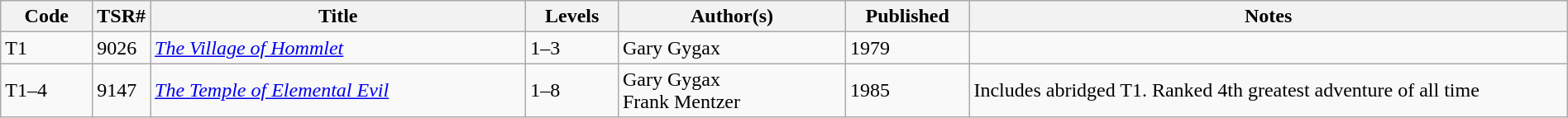<table class="wikitable" style="width: 100%">
<tr>
<th scope="col" style="width: 6%;">Code</th>
<th>TSR#</th>
<th scope="col" style="width: 25%;">Title</th>
<th scope="col" style="width: 6%;">Levels</th>
<th scope="col" style="width: 15%;">Author(s)</th>
<th scope="col" style="width: 8%;">Published</th>
<th scope="col" style="width: 40%;">Notes</th>
</tr>
<tr>
<td>T1</td>
<td>9026</td>
<td><em><a href='#'>The Village of Hommlet</a></em></td>
<td>1–3</td>
<td>Gary Gygax</td>
<td>1979</td>
<td> </td>
</tr>
<tr>
<td>T1–4</td>
<td>9147</td>
<td><em><a href='#'>The Temple of Elemental Evil</a></em></td>
<td>1–8</td>
<td>Gary Gygax<br>Frank Mentzer</td>
<td>1985</td>
<td>Includes abridged T1. Ranked 4th greatest adventure of all time</td>
</tr>
</table>
